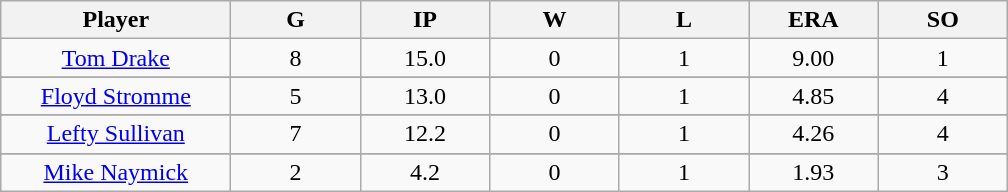<table class="wikitable sortable">
<tr>
<th bgcolor="#DDDDFF" width="16%">Player</th>
<th bgcolor="#DDDDFF" width="9%">G</th>
<th bgcolor="#DDDDFF" width="9%">IP</th>
<th bgcolor="#DDDDFF" width="9%">W</th>
<th bgcolor="#DDDDFF" width="9%">L</th>
<th bgcolor="#DDDDFF" width="9%">ERA</th>
<th bgcolor="#DDDDFF" width="9%">SO</th>
</tr>
<tr align="center">
<td><a href='#'>Tom Drake</a></td>
<td>8</td>
<td>15.0</td>
<td>0</td>
<td>1</td>
<td>9.00</td>
<td>1</td>
</tr>
<tr>
</tr>
<tr align="center">
<td><a href='#'>Floyd Stromme</a></td>
<td>5</td>
<td>13.0</td>
<td>0</td>
<td>1</td>
<td>4.85</td>
<td>4</td>
</tr>
<tr>
</tr>
<tr align="center">
<td><a href='#'>Lefty Sullivan</a></td>
<td>7</td>
<td>12.2</td>
<td>0</td>
<td>1</td>
<td>4.26</td>
<td>4</td>
</tr>
<tr>
</tr>
<tr align="center">
<td><a href='#'>Mike Naymick</a></td>
<td>2</td>
<td>4.2</td>
<td>0</td>
<td>1</td>
<td>1.93</td>
<td>3</td>
</tr>
</table>
